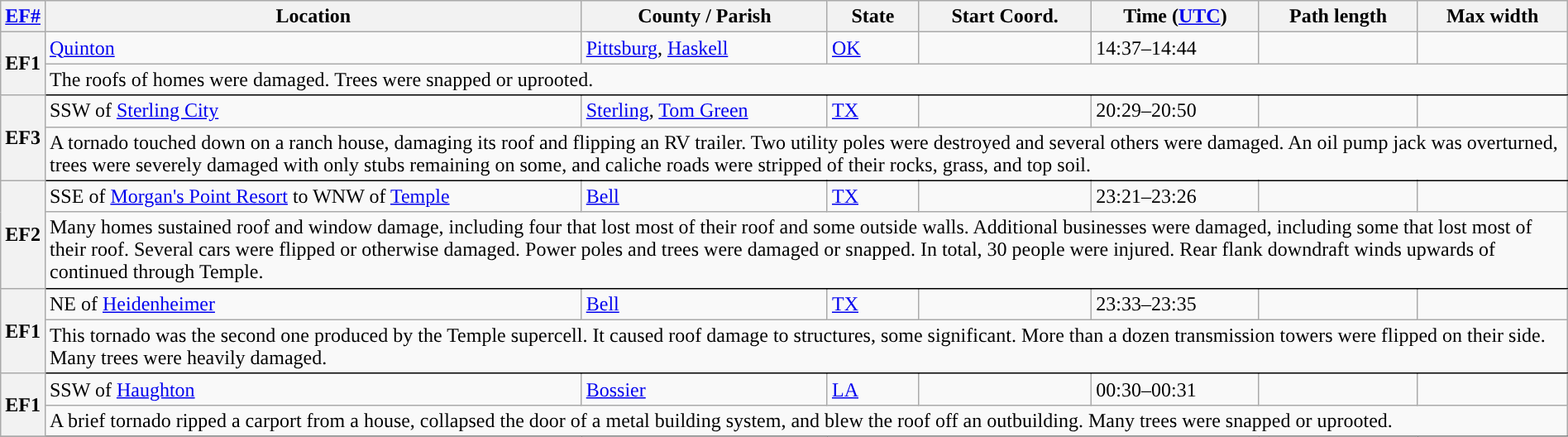<table class="wikitable sortable" style="width:100%;">
<tr>
<th scope="col" width="2%" align="center"><a href='#'>EF#</a></th>
<th scope="col" align="center" class="unsortable">Location</th>
<th scope="col" align="center" class="unsortable">County / Parish</th>
<th scope="col" align="center">State</th>
<th scope="col" align="center">Start Coord.</th>
<th scope="col" align="center">Time (<a href='#'>UTC</a>)</th>
<th scope="col" align="center">Path length</th>
<th scope="col" align="center">Max width</th>
</tr>
<tr>
<th scope="row" rowspan="2" style="background-color:#">EF1</th>
<td><a href='#'>Quinton</a></td>
<td><a href='#'>Pittsburg</a>, <a href='#'>Haskell</a></td>
<td><a href='#'>OK</a></td>
<td></td>
<td>14:37–14:44</td>
<td></td>
<td></td>
</tr>
<tr class="expand-child">
<td colspan="8" style=" border-bottom: 1px solid black;">The roofs of homes were damaged. Trees were snapped or uprooted.</td>
</tr>
<tr>
<th scope="row" rowspan="2" style="background-color:#">EF3</th>
<td>SSW of <a href='#'>Sterling City</a></td>
<td><a href='#'>Sterling</a>, <a href='#'>Tom Green</a></td>
<td><a href='#'>TX</a></td>
<td></td>
<td>20:29–20:50</td>
<td></td>
<td></td>
</tr>
<tr class="expand-child">
<td colspan="8" style=" border-bottom: 1px solid black;">A tornado touched down on a ranch house, damaging its roof and flipping an RV trailer. Two utility poles were destroyed and several others were damaged. An oil pump jack was overturned, trees were severely damaged with only stubs remaining on some, and caliche roads were stripped of their rocks, grass, and top soil.</td>
</tr>
<tr>
<th scope="row" rowspan="2" style="background-color:#">EF2</th>
<td>SSE of <a href='#'>Morgan's Point Resort</a> to WNW of <a href='#'>Temple</a></td>
<td><a href='#'>Bell</a></td>
<td><a href='#'>TX</a></td>
<td></td>
<td>23:21–23:26</td>
<td></td>
<td></td>
</tr>
<tr class="expand-child">
<td colspan="8" style=" border-bottom: 1px solid black;">Many homes sustained roof and window damage, including four that lost most of their roof and some outside walls. Additional businesses were damaged, including some that lost most of their roof. Several cars were flipped or otherwise damaged. Power poles and trees were damaged or snapped. In total, 30 people were injured. Rear flank downdraft winds upwards of  continued through Temple.</td>
</tr>
<tr>
<th scope="row" rowspan="2" style="background-color:#">EF1</th>
<td>NE of <a href='#'>Heidenheimer</a></td>
<td><a href='#'>Bell</a></td>
<td><a href='#'>TX</a></td>
<td></td>
<td>23:33–23:35</td>
<td></td>
<td></td>
</tr>
<tr class="expand-child">
<td colspan="8" style=" border-bottom: 1px solid black;">This tornado was the second one produced by the Temple supercell. It caused roof damage to structures, some significant. More than a dozen transmission towers were flipped on their side. Many trees were heavily damaged.</td>
</tr>
<tr>
<th scope="row" rowspan="2" style="background-color:#">EF1</th>
<td>SSW of <a href='#'>Haughton</a></td>
<td><a href='#'>Bossier</a></td>
<td><a href='#'>LA</a></td>
<td></td>
<td>00:30–00:31</td>
<td></td>
<td></td>
</tr>
<tr class="expand-child">
<td colspan="8" style=" border-bottom: 1px solid black;">A brief tornado ripped a carport from a house, collapsed the door of a metal building system, and blew the roof off an outbuilding. Many trees were snapped or uprooted.</td>
</tr>
<tr>
</tr>
</table>
